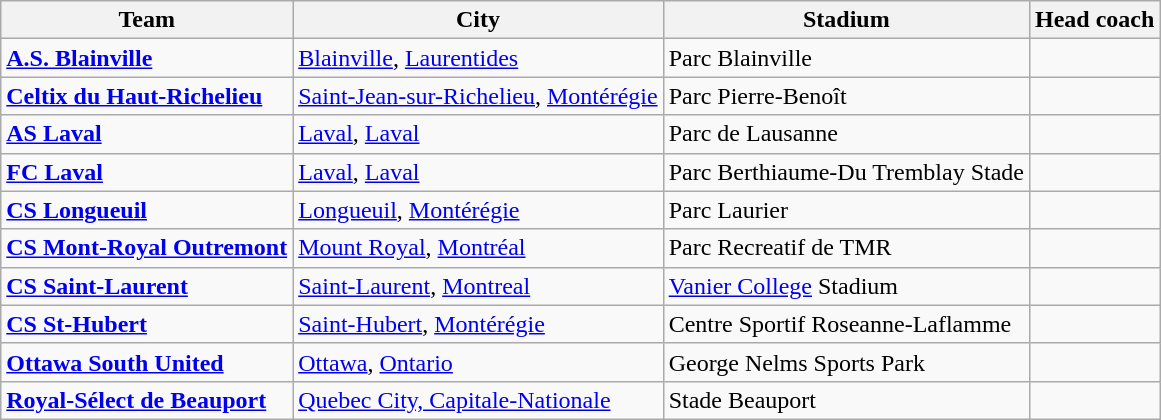<table class="wikitable">
<tr>
<th>Team</th>
<th>City</th>
<th>Stadium</th>
<th>Head coach</th>
</tr>
<tr>
<td><strong><a href='#'>A.S. Blainville</a></strong></td>
<td><a href='#'>Blainville</a>, <a href='#'>Laurentides</a></td>
<td>Parc Blainville</td>
<td></td>
</tr>
<tr>
<td><strong><a href='#'>Celtix du Haut-Richelieu</a></strong></td>
<td><a href='#'>Saint-Jean-sur-Richelieu</a>, <a href='#'>Montérégie</a></td>
<td>Parc Pierre-Benoît</td>
<td></td>
</tr>
<tr>
<td><strong><a href='#'>AS Laval</a></strong></td>
<td><a href='#'>Laval</a>, <a href='#'>Laval</a></td>
<td>Parc de Lausanne</td>
<td></td>
</tr>
<tr>
<td><strong><a href='#'>FC Laval</a></strong></td>
<td><a href='#'>Laval</a>, <a href='#'>Laval</a></td>
<td>Parc Berthiaume-Du Tremblay Stade</td>
<td></td>
</tr>
<tr>
<td><strong><a href='#'>CS Longueuil</a></strong></td>
<td><a href='#'>Longueuil</a>, <a href='#'>Montérégie</a></td>
<td>Parc Laurier</td>
<td></td>
</tr>
<tr>
<td><strong><a href='#'>CS Mont-Royal Outremont</a></strong></td>
<td><a href='#'>Mount Royal</a>, <a href='#'>Montréal</a></td>
<td>Parc Recreatif de TMR</td>
<td></td>
</tr>
<tr>
<td><strong><a href='#'>CS Saint-Laurent</a></strong></td>
<td><a href='#'>Saint-Laurent</a>,  <a href='#'>Montreal</a></td>
<td><a href='#'>Vanier College</a> Stadium</td>
<td></td>
</tr>
<tr>
<td><strong><a href='#'>CS St-Hubert</a></strong></td>
<td><a href='#'>Saint-Hubert</a>,  <a href='#'>Montérégie</a></td>
<td>Centre Sportif Roseanne-Laflamme</td>
<td></td>
</tr>
<tr>
<td><strong><a href='#'>Ottawa South United</a></strong></td>
<td><a href='#'>Ottawa</a>, <a href='#'>Ontario</a></td>
<td>George Nelms Sports Park</td>
<td></td>
</tr>
<tr>
<td><strong><a href='#'>Royal-Sélect de Beauport</a></strong></td>
<td><a href='#'>Quebec City, Capitale-Nationale</a></td>
<td>Stade Beauport</td>
<td></td>
</tr>
</table>
